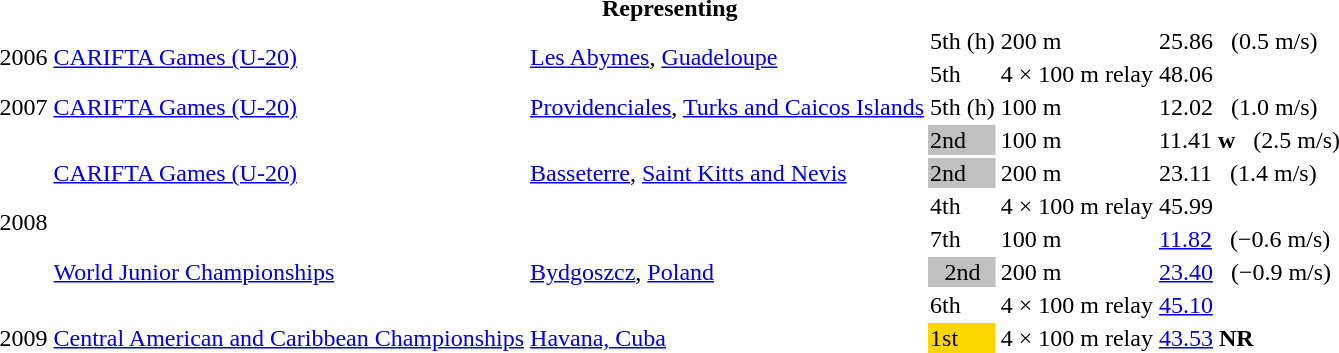<table>
<tr>
<th colspan="6">Representing </th>
</tr>
<tr>
<td rowspan = "2">2006</td>
<td rowspan = "2"><a href='#'>CARIFTA Games (U-20)</a></td>
<td rowspan = "2"><a href='#'>Les Abymes</a>, <a href='#'>Guadeloupe</a></td>
<td>5th (h)</td>
<td>200 m</td>
<td>25.86    (0.5 m/s)</td>
</tr>
<tr>
<td>5th</td>
<td>4 × 100 m relay</td>
<td>48.06</td>
</tr>
<tr>
<td>2007</td>
<td><a href='#'>CARIFTA Games (U-20)</a></td>
<td><a href='#'>Providenciales</a>, <a href='#'>Turks and Caicos Islands</a></td>
<td>5th (h)</td>
<td>100 m</td>
<td>12.02    (1.0 m/s)</td>
</tr>
<tr>
<td rowspan=6>2008</td>
<td rowspan=3><a href='#'>CARIFTA Games (U-20)</a></td>
<td rowspan=3><a href='#'>Basseterre</a>, <a href='#'>Saint Kitts and Nevis</a></td>
<td bgcolor=silver>2nd</td>
<td>100 m</td>
<td>11.41 <strong>w</strong>   (2.5 m/s)</td>
</tr>
<tr>
<td bgcolor=silver>2nd</td>
<td>200 m</td>
<td>23.11    (1.4 m/s)</td>
</tr>
<tr>
<td>4th</td>
<td>4 × 100 m relay</td>
<td>45.99</td>
</tr>
<tr>
<td rowspan=3><a href='#'>World Junior Championships</a></td>
<td rowspan=3><a href='#'>Bydgoszcz</a>, <a href='#'>Poland</a></td>
<td>7th</td>
<td>100 m</td>
<td><a href='#'>11.82</a>    (−0.6 m/s)</td>
</tr>
<tr>
<td bgcolor="silver" align="center">2nd</td>
<td>200 m</td>
<td><a href='#'>23.40</a>    (−0.9 m/s)</td>
</tr>
<tr>
<td>6th</td>
<td>4 × 100 m relay</td>
<td><a href='#'>45.10</a></td>
</tr>
<tr>
<td>2009</td>
<td><a href='#'>Central American and Caribbean Championships</a></td>
<td><a href='#'>Havana, Cuba</a></td>
<td bgcolor="gold">1st</td>
<td>4 × 100 m relay</td>
<td><a href='#'>43.53</a>  <strong>NR</strong></td>
</tr>
</table>
